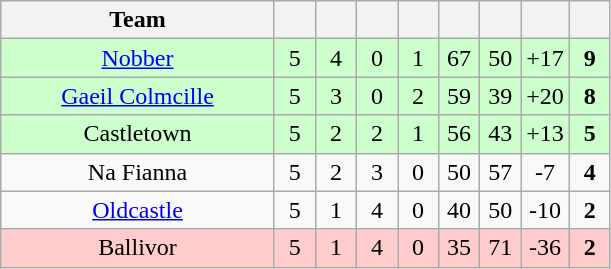<table class="wikitable" style="text-align:center">
<tr>
<th width="175">Team</th>
<th width="20"></th>
<th width="20"></th>
<th width="20"></th>
<th width="20"></th>
<th width="20"></th>
<th width="20"></th>
<th width="20"></th>
<th width="20"></th>
</tr>
<tr style="background:#cfc;">
<td><a href='#'>Nobber</a></td>
<td>5</td>
<td>4</td>
<td>0</td>
<td>1</td>
<td>67</td>
<td>50</td>
<td>+17</td>
<td><strong>9</strong></td>
</tr>
<tr style="background:#cfc;">
<td><a href='#'>Gaeil Colmcille</a></td>
<td>5</td>
<td>3</td>
<td>0</td>
<td>2</td>
<td>59</td>
<td>39</td>
<td>+20</td>
<td><strong>8</strong></td>
</tr>
<tr style="background:#cfc;">
<td>Castletown</td>
<td>5</td>
<td>2</td>
<td>2</td>
<td>1</td>
<td>56</td>
<td>43</td>
<td>+13</td>
<td><strong>5</strong></td>
</tr>
<tr>
<td>Na Fianna</td>
<td>5</td>
<td>2</td>
<td>3</td>
<td>0</td>
<td>50</td>
<td>57</td>
<td>-7</td>
<td><strong>4</strong></td>
</tr>
<tr>
<td><a href='#'>Oldcastle</a></td>
<td>5</td>
<td>1</td>
<td>4</td>
<td>0</td>
<td>40</td>
<td>50</td>
<td>-10</td>
<td><strong>2</strong></td>
</tr>
<tr style="background:#fcc;">
<td>Ballivor</td>
<td>5</td>
<td>1</td>
<td>4</td>
<td>0</td>
<td>35</td>
<td>71</td>
<td>-36</td>
<td><strong>2</strong></td>
</tr>
</table>
